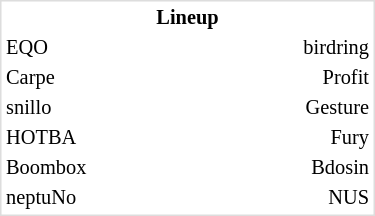<table class="floatright mw-collapsible mw-collapsed" style="text-align:center; font-size:85%; border:1px solid #ddd; width:250px">
<tr>
<th style="width:33%;"></th>
<th style="width:33%;">Lineup</th>
<th style="width:33%;"></th>
</tr>
<tr>
<td style="text-align:left;">EQO</td>
<td></td>
<td style="text-align:right;">birdring</td>
</tr>
<tr>
<td style="text-align:left;">Carpe</td>
<td></td>
<td style="text-align:right;">Profit</td>
</tr>
<tr>
<td style="text-align:left;">snillo</td>
<td> </td>
<td style="text-align:right;">Gesture</td>
</tr>
<tr>
<td style="text-align:left;">HOTBA</td>
<td></td>
<td style="text-align:right;">Fury</td>
</tr>
<tr>
<td style="text-align:left;">Boombox</td>
<td></td>
<td style="text-align:right;">Bdosin</td>
</tr>
<tr>
<td style="text-align:left;">neptuNo</td>
<td></td>
<td style="text-align:right;">NUS</td>
</tr>
</table>
